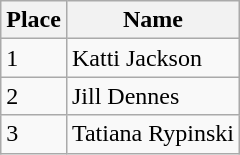<table class="wikitable">
<tr>
<th>Place</th>
<th>Name</th>
</tr>
<tr>
<td>1</td>
<td> Katti Jackson</td>
</tr>
<tr>
<td>2</td>
<td> Jill Dennes</td>
</tr>
<tr>
<td>3</td>
<td> Tatiana Rypinski</td>
</tr>
</table>
